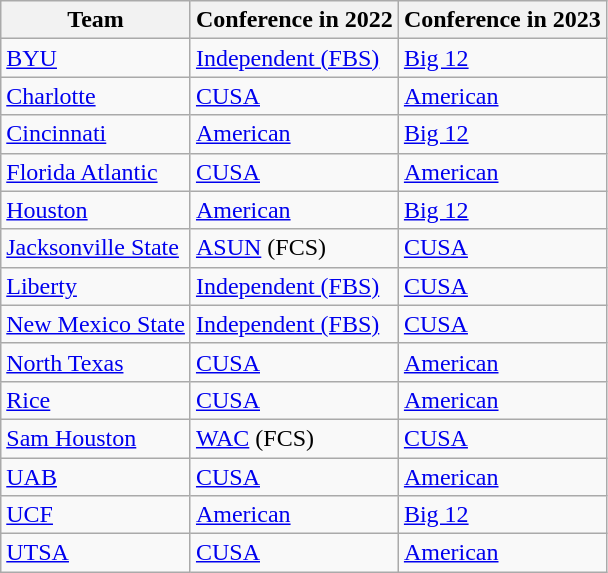<table class="wikitable sortable">
<tr>
<th>Team</th>
<th>Conference in 2022</th>
<th>Conference in 2023</th>
</tr>
<tr>
<td><a href='#'>BYU</a></td>
<td><a href='#'>Independent (FBS)</a></td>
<td><a href='#'>Big 12</a></td>
</tr>
<tr>
<td><a href='#'>Charlotte</a></td>
<td><a href='#'>CUSA</a></td>
<td><a href='#'>American</a></td>
</tr>
<tr>
<td><a href='#'>Cincinnati</a></td>
<td><a href='#'>American</a></td>
<td><a href='#'>Big 12</a></td>
</tr>
<tr>
<td><a href='#'>Florida Atlantic</a></td>
<td><a href='#'>CUSA</a></td>
<td><a href='#'>American</a></td>
</tr>
<tr>
<td><a href='#'>Houston</a></td>
<td><a href='#'>American</a></td>
<td><a href='#'>Big 12</a></td>
</tr>
<tr>
<td><a href='#'>Jacksonville State</a></td>
<td><a href='#'>ASUN</a> (FCS)</td>
<td><a href='#'>CUSA</a></td>
</tr>
<tr>
<td><a href='#'>Liberty</a></td>
<td><a href='#'>Independent (FBS)</a></td>
<td><a href='#'>CUSA</a></td>
</tr>
<tr>
<td><a href='#'>New Mexico State</a></td>
<td><a href='#'>Independent (FBS)</a></td>
<td><a href='#'>CUSA</a></td>
</tr>
<tr>
<td><a href='#'>North Texas</a></td>
<td><a href='#'>CUSA</a></td>
<td><a href='#'>American</a></td>
</tr>
<tr>
<td><a href='#'>Rice</a></td>
<td><a href='#'>CUSA</a></td>
<td><a href='#'>American</a></td>
</tr>
<tr>
<td><a href='#'>Sam Houston</a></td>
<td><a href='#'>WAC</a> (FCS)</td>
<td><a href='#'>CUSA</a></td>
</tr>
<tr>
<td><a href='#'>UAB</a></td>
<td><a href='#'>CUSA</a></td>
<td><a href='#'>American</a></td>
</tr>
<tr>
<td><a href='#'>UCF</a></td>
<td><a href='#'>American</a></td>
<td><a href='#'>Big 12</a></td>
</tr>
<tr>
<td><a href='#'>UTSA</a></td>
<td><a href='#'>CUSA</a></td>
<td><a href='#'>American</a></td>
</tr>
</table>
